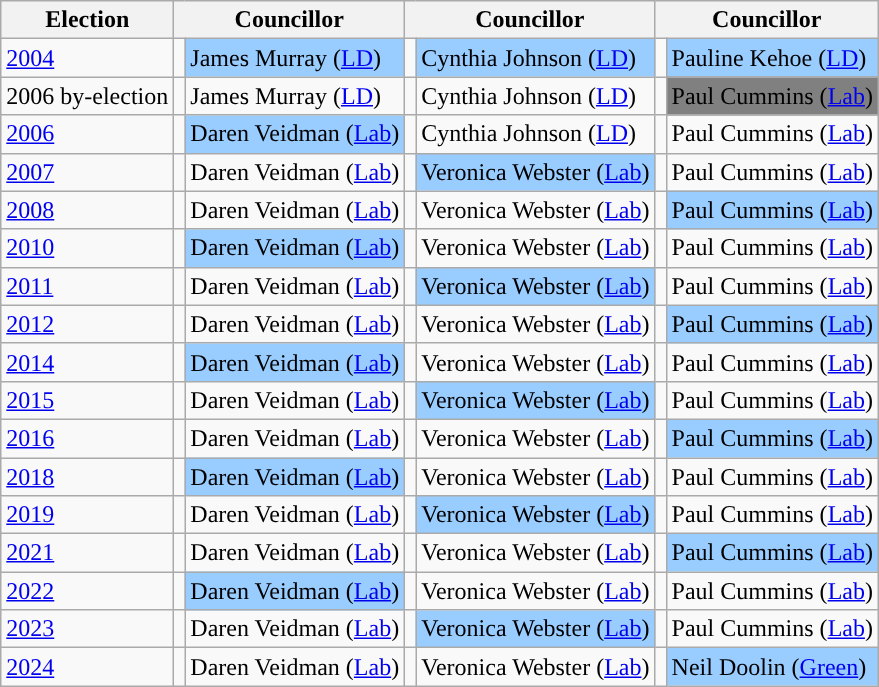<table class="wikitable">
<tr>
<th>Election</th>
<th colspan="2">Councillor</th>
<th colspan="2">Councillor</th>
<th colspan="2">Councillor</th>
</tr>
<tr>
<td><a href='#'>2004</a></td>
<td style="background-color: "></td>
<td bgcolor="#99CCFF">James Murray (<a href='#'>LD</a>)</td>
<td style="background-color: "></td>
<td bgcolor="#99CCFF">Cynthia Johnson (<a href='#'>LD</a>)</td>
<td style="background-color: "></td>
<td bgcolor="#99CCFF">Pauline Kehoe (<a href='#'>LD</a>)</td>
</tr>
<tr>
<td>2006 by-election</td>
<td style="background-color: "></td>
<td>James Murray (<a href='#'>LD</a>)</td>
<td style="background-color: "></td>
<td>Cynthia Johnson (<a href='#'>LD</a>)</td>
<td style="background-color: "></td>
<td bgcolor="#808080">Paul Cummins (<a href='#'>Lab</a>)</td>
</tr>
<tr>
<td><a href='#'>2006</a></td>
<td style="background-color: "></td>
<td bgcolor="#99CCFF">Daren Veidman (<a href='#'>Lab</a>)</td>
<td style="background-color: "></td>
<td>Cynthia Johnson (<a href='#'>LD</a>)</td>
<td style="background-color: "></td>
<td>Paul Cummins (<a href='#'>Lab</a>)</td>
</tr>
<tr>
<td><a href='#'>2007</a></td>
<td style="background-color: "></td>
<td>Daren Veidman (<a href='#'>Lab</a>)</td>
<td style="background-color: "></td>
<td bgcolor="#99CCFF">Veronica Webster (<a href='#'>Lab</a>)</td>
<td style="background-color: "></td>
<td>Paul Cummins (<a href='#'>Lab</a>)</td>
</tr>
<tr>
<td><a href='#'>2008</a></td>
<td style="background-color: "></td>
<td>Daren Veidman (<a href='#'>Lab</a>)</td>
<td style="background-color: "></td>
<td>Veronica Webster (<a href='#'>Lab</a>)</td>
<td style="background-color: "></td>
<td bgcolor="#99CCFF">Paul Cummins (<a href='#'>Lab</a>)</td>
</tr>
<tr>
<td><a href='#'>2010</a></td>
<td style="background-color: "></td>
<td bgcolor="#99CCFF">Daren Veidman (<a href='#'>Lab</a>)</td>
<td style="background-color: "></td>
<td>Veronica Webster (<a href='#'>Lab</a>)</td>
<td style="background-color: "></td>
<td>Paul Cummins (<a href='#'>Lab</a>)</td>
</tr>
<tr>
<td><a href='#'>2011</a></td>
<td style="background-color: "></td>
<td>Daren Veidman (<a href='#'>Lab</a>)</td>
<td style="background-color: "></td>
<td bgcolor="#99CCFF">Veronica Webster (<a href='#'>Lab</a>)</td>
<td style="background-color: "></td>
<td>Paul Cummins (<a href='#'>Lab</a>)</td>
</tr>
<tr>
<td><a href='#'>2012</a></td>
<td style="background-color: "></td>
<td>Daren Veidman (<a href='#'>Lab</a>)</td>
<td style="background-color: "></td>
<td>Veronica Webster (<a href='#'>Lab</a>)</td>
<td style="background-color: "></td>
<td bgcolor="#99CCFF">Paul Cummins (<a href='#'>Lab</a>)</td>
</tr>
<tr>
<td><a href='#'>2014</a></td>
<td style="background-color: "></td>
<td bgcolor="#99CCFF">Daren Veidman (<a href='#'>Lab</a>)</td>
<td style="background-color: "></td>
<td>Veronica Webster (<a href='#'>Lab</a>)</td>
<td style="background-color: "></td>
<td>Paul Cummins (<a href='#'>Lab</a>)</td>
</tr>
<tr>
<td><a href='#'>2015</a></td>
<td style="background-color: "></td>
<td>Daren Veidman (<a href='#'>Lab</a>)</td>
<td style="background-color: "></td>
<td bgcolor="#99CCFF">Veronica Webster (<a href='#'>Lab</a>)</td>
<td style="background-color: "></td>
<td>Paul Cummins (<a href='#'>Lab</a>)</td>
</tr>
<tr>
<td><a href='#'>2016</a></td>
<td style="background-color: "></td>
<td>Daren Veidman (<a href='#'>Lab</a>)</td>
<td style="background-color: "></td>
<td>Veronica Webster (<a href='#'>Lab</a>)</td>
<td style="background-color: "></td>
<td bgcolor="#99CCFF">Paul Cummins (<a href='#'>Lab</a>)</td>
</tr>
<tr>
<td><a href='#'>2018</a></td>
<td style="background-color: "></td>
<td bgcolor="#99CCFF">Daren Veidman (<a href='#'>Lab</a>)</td>
<td style="background-color: "></td>
<td>Veronica Webster (<a href='#'>Lab</a>)</td>
<td style="background-color: "></td>
<td>Paul Cummins (<a href='#'>Lab</a>)</td>
</tr>
<tr>
<td><a href='#'>2019</a></td>
<td style="background-color: "></td>
<td>Daren Veidman (<a href='#'>Lab</a>)</td>
<td style="background-color: "></td>
<td bgcolor="#99CCFF">Veronica Webster (<a href='#'>Lab</a>)</td>
<td style="background-color: "></td>
<td>Paul Cummins (<a href='#'>Lab</a>)</td>
</tr>
<tr>
<td><a href='#'>2021</a></td>
<td style="background-color: "></td>
<td>Daren Veidman (<a href='#'>Lab</a>)</td>
<td style="background-color: "></td>
<td>Veronica Webster (<a href='#'>Lab</a>)</td>
<td style="background-color: "></td>
<td bgcolor="#99CCFF">Paul Cummins (<a href='#'>Lab</a>)</td>
</tr>
<tr>
<td><a href='#'>2022</a></td>
<td style="background-color: "></td>
<td bgcolor="#99CCFF">Daren Veidman (<a href='#'>Lab</a>)</td>
<td style="background-color: "></td>
<td>Veronica Webster (<a href='#'>Lab</a>)</td>
<td style="background-color: "></td>
<td>Paul Cummins (<a href='#'>Lab</a>)</td>
</tr>
<tr>
<td><a href='#'>2023</a></td>
<td style="background-color: "></td>
<td>Daren Veidman (<a href='#'>Lab</a>)</td>
<td style="background-color: "></td>
<td bgcolor="#99CCFF">Veronica Webster (<a href='#'>Lab</a>)</td>
<td style="background-color: "></td>
<td>Paul Cummins (<a href='#'>Lab</a>)</td>
</tr>
<tr>
<td><a href='#'>2024</a></td>
<td style="background-color: "></td>
<td>Daren Veidman (<a href='#'>Lab</a>)</td>
<td style="background-color: "></td>
<td>Veronica Webster (<a href='#'>Lab</a>)</td>
<td style="background-color: "></td>
<td bgcolor="#99CCFF">Neil Doolin (<a href='#'>Green</a>)</td>
</tr>
</table>
